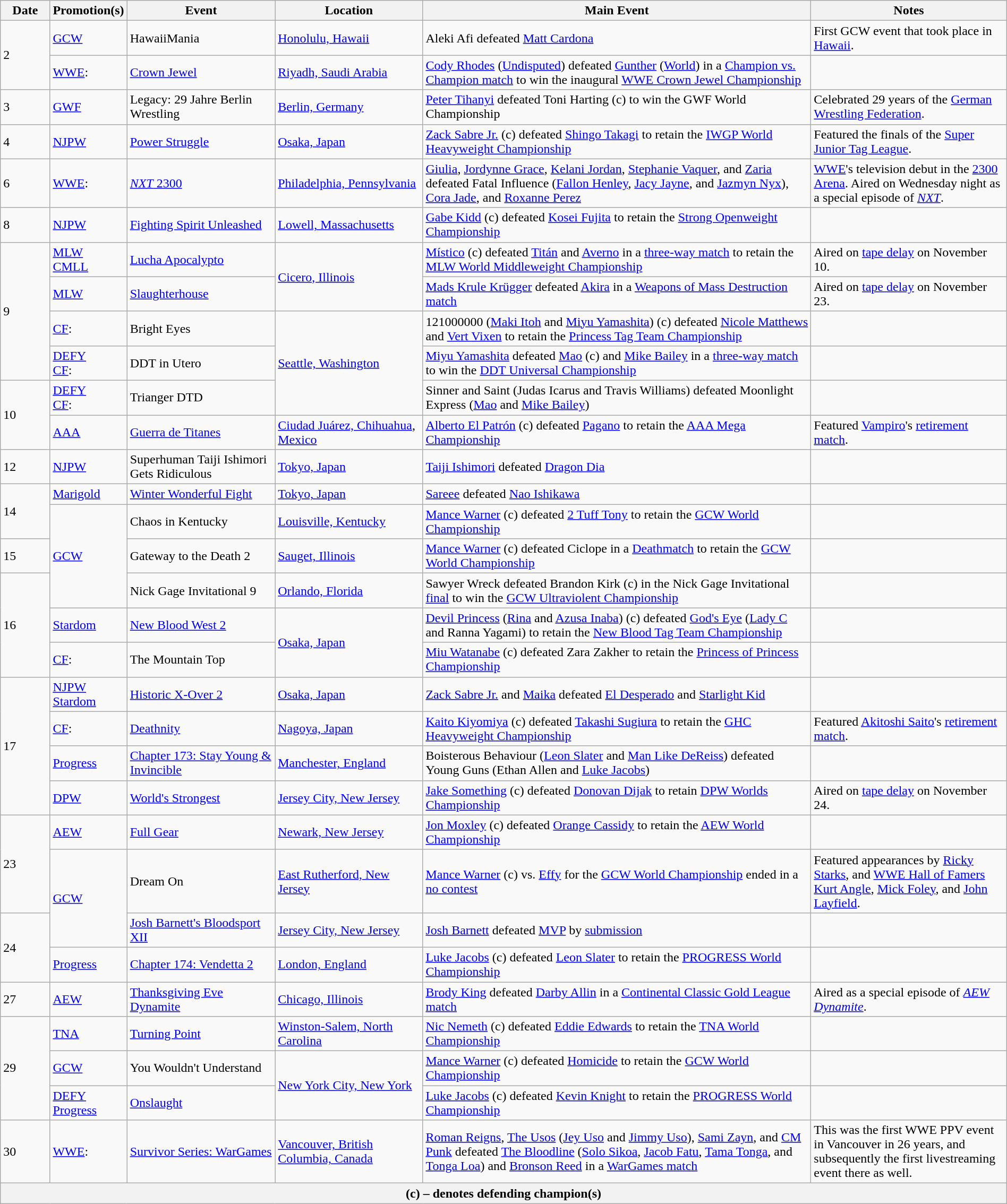<table class="wikitable" style="width:100%;">
<tr>
<th width="5%">Date</th>
<th width="5%">Promotion(s)</th>
<th style="width:15%;">Event</th>
<th style="width:15%;">Location</th>
<th style="width:40%;">Main Event</th>
<th style="width:20%;">Notes</th>
</tr>
<tr>
<td rowspan=2>2</td>
<td><a href='#'>GCW</a></td>
<td>HawaiiMania</td>
<td><a href='#'>Honolulu, Hawaii</a></td>
<td>Aleki Afi defeated <a href='#'>Matt Cardona</a></td>
<td>First GCW event that took place in <a href='#'>Hawaii</a>.</td>
</tr>
<tr>
<td><a href='#'>WWE</a>:</td>
<td><a href='#'>Crown Jewel</a></td>
<td><a href='#'>Riyadh, Saudi Arabia</a></td>
<td><a href='#'>Cody Rhodes</a> (<a href='#'>Undisputed</a>) defeated <a href='#'>Gunther</a> (<a href='#'>World</a>) in a <a href='#'>Champion vs. Champion match</a> to win the inaugural <a href='#'>WWE Crown Jewel Championship</a></td>
<td></td>
</tr>
<tr>
<td>3</td>
<td><a href='#'>GWF</a></td>
<td>Legacy: 29 Jahre Berlin Wrestling</td>
<td><a href='#'>Berlin, Germany</a></td>
<td><a href='#'>Peter Tihanyi</a> defeated Toni Harting (c) to win the GWF World Championship</td>
<td>Celebrated 29 years of the <a href='#'>German Wrestling Federation</a>.</td>
</tr>
<tr>
<td>4</td>
<td><a href='#'>NJPW</a></td>
<td><a href='#'>Power Struggle</a></td>
<td><a href='#'>Osaka, Japan</a></td>
<td><a href='#'>Zack Sabre Jr.</a> (c) defeated <a href='#'>Shingo Takagi</a> to retain the <a href='#'>IWGP World Heavyweight Championship</a></td>
<td>Featured the finals of the <a href='#'>Super Junior Tag League</a>.</td>
</tr>
<tr>
<td>6</td>
<td><a href='#'>WWE</a>:</td>
<td><a href='#'><em>NXT</em> 2300</a></td>
<td><a href='#'>Philadelphia, Pennsylvania</a></td>
<td><a href='#'>Giulia</a>, <a href='#'>Jordynne Grace</a>, <a href='#'>Kelani Jordan</a>, <a href='#'>Stephanie Vaquer</a>, and <a href='#'>Zaria</a> defeated Fatal Influence (<a href='#'>Fallon Henley</a>, <a href='#'>Jacy Jayne</a>, and <a href='#'>Jazmyn Nyx</a>), <a href='#'>Cora Jade</a>, and <a href='#'>Roxanne Perez</a></td>
<td><a href='#'>WWE</a>'s television debut in the <a href='#'>2300 Arena</a>. Aired on Wednesday night as a special episode of <em><a href='#'>NXT</a></em>.</td>
</tr>
<tr>
<td>8</td>
<td><a href='#'>NJPW</a></td>
<td><a href='#'>Fighting Spirit Unleashed</a></td>
<td><a href='#'>Lowell, Massachusetts</a></td>
<td><a href='#'>Gabe Kidd</a> (c) defeated <a href='#'>Kosei Fujita</a> to retain the <a href='#'>Strong Openweight Championship</a></td>
<td></td>
</tr>
<tr>
<td rowspan=4>9</td>
<td><a href='#'>MLW</a><br><a href='#'>CMLL</a></td>
<td><a href='#'>Lucha Apocalypto</a></td>
<td rowspan=2><a href='#'>Cicero, Illinois</a></td>
<td><a href='#'>Místico</a> (c) defeated <a href='#'>Titán</a> and <a href='#'>Averno</a> in a <a href='#'>three-way match</a> to retain the <a href='#'>MLW World Middleweight Championship</a></td>
<td>Aired on <a href='#'>tape delay</a> on November 10.</td>
</tr>
<tr>
<td><a href='#'>MLW</a></td>
<td><a href='#'>Slaughterhouse</a></td>
<td><a href='#'>Mads Krule Krügger</a> defeated <a href='#'>Akira</a> in a <a href='#'>Weapons of Mass Destruction match</a></td>
<td>Aired on <a href='#'>tape delay</a> on November 23.</td>
</tr>
<tr>
<td><a href='#'>CF</a>:</td>
<td>Bright Eyes</td>
<td rowspan=3><a href='#'>Seattle, Washington</a></td>
<td>121000000 (<a href='#'>Maki Itoh</a> and <a href='#'>Miyu Yamashita</a>) (c) defeated <a href='#'>Nicole Matthews</a> and <a href='#'>Vert Vixen</a> to retain the <a href='#'>Princess Tag Team Championship</a></td>
<td></td>
</tr>
<tr>
<td><a href='#'>DEFY</a><br><a href='#'>CF</a>:</td>
<td>DDT in Utero</td>
<td><a href='#'>Miyu Yamashita</a> defeated <a href='#'>Mao</a> (c) and <a href='#'>Mike Bailey</a> in a <a href='#'>three-way match</a> to win the <a href='#'>DDT Universal Championship</a></td>
<td></td>
</tr>
<tr>
<td rowspan=2>10</td>
<td><a href='#'>DEFY</a><br><a href='#'>CF</a>:</td>
<td>Trianger DTD</td>
<td>Sinner and Saint (Judas Icarus and Travis Williams) defeated Moonlight Express (<a href='#'>Mao</a> and <a href='#'>Mike Bailey</a>)</td>
</tr>
<tr>
<td><a href='#'>AAA</a></td>
<td><a href='#'>Guerra de Titanes</a></td>
<td><a href='#'>Ciudad Juárez, Chihuahua</a>, <a href='#'>Mexico</a></td>
<td><a href='#'>Alberto El Patrón</a> (c) defeated <a href='#'>Pagano</a> to retain the <a href='#'>AAA Mega Championship</a></td>
<td>Featured <a href='#'>Vampiro</a>'s <a href='#'>retirement match</a>.</td>
</tr>
<tr>
<td>12</td>
<td><a href='#'>NJPW</a></td>
<td>Superhuman Taiji Ishimori Gets Ridiculous</td>
<td><a href='#'>Tokyo, Japan</a></td>
<td><a href='#'>Taiji Ishimori</a> defeated <a href='#'>Dragon Dia</a></td>
<td></td>
</tr>
<tr>
<td rowspan=2>14</td>
<td><a href='#'>Marigold</a></td>
<td><a href='#'>Winter Wonderful Fight</a><br></td>
<td><a href='#'>Tokyo, Japan</a></td>
<td><a href='#'>Sareee</a> defeated <a href='#'>Nao Ishikawa</a></td>
<td></td>
</tr>
<tr>
<td rowspan=3><a href='#'>GCW</a></td>
<td>Chaos in Kentucky</td>
<td><a href='#'>Louisville, Kentucky</a></td>
<td><a href='#'>Mance Warner</a> (c) defeated <a href='#'>2 Tuff Tony</a> to retain the <a href='#'>GCW World Championship</a></td>
<td></td>
</tr>
<tr>
<td>15</td>
<td>Gateway to the Death 2</td>
<td><a href='#'>Sauget, Illinois</a></td>
<td><a href='#'>Mance Warner</a> (c) defeated Ciclope in a <a href='#'>Deathmatch</a> to retain the <a href='#'>GCW World Championship</a></td>
<td></td>
</tr>
<tr>
<td rowspan=3>16</td>
<td>Nick Gage Invitational 9</td>
<td><a href='#'>Orlando, Florida</a></td>
<td>Sawyer Wreck defeated Brandon Kirk (c) in the Nick Gage Invitational <a href='#'>final</a> to win the <a href='#'>GCW Ultraviolent Championship</a></td>
<td></td>
</tr>
<tr>
<td><a href='#'>Stardom</a></td>
<td><a href='#'>New Blood West 2</a></td>
<td rowspan=2><a href='#'>Osaka, Japan</a></td>
<td><a href='#'>Devil Princess</a> (<a href='#'>Rina</a> and <a href='#'>Azusa Inaba</a>) (c) defeated <a href='#'>God's Eye</a> (<a href='#'>Lady C</a> and Ranna Yagami) to retain the <a href='#'>New Blood Tag Team Championship</a></td>
<td></td>
</tr>
<tr>
<td><a href='#'>CF</a>:</td>
<td>The Mountain Top</td>
<td><a href='#'>Miu Watanabe</a> (c) defeated Zara Zakher to retain the <a href='#'>Princess of Princess Championship</a></td>
<td></td>
</tr>
<tr>
<td rowspan=4>17</td>
<td><a href='#'>NJPW</a><br><a href='#'>Stardom</a></td>
<td><a href='#'>Historic X-Over 2</a></td>
<td><a href='#'>Osaka, Japan</a></td>
<td><a href='#'>Zack Sabre Jr.</a> and <a href='#'>Maika</a> defeated <a href='#'>El Desperado</a> and <a href='#'>Starlight Kid</a></td>
<td></td>
</tr>
<tr>
<td><a href='#'>CF</a>:</td>
<td><a href='#'>Deathnity</a></td>
<td><a href='#'>Nagoya, Japan</a></td>
<td><a href='#'>Kaito Kiyomiya</a> (c) defeated <a href='#'>Takashi Sugiura</a> to retain the <a href='#'>GHC Heavyweight Championship</a></td>
<td>Featured <a href='#'>Akitoshi Saito</a>'s <a href='#'>retirement match</a>.</td>
</tr>
<tr>
<td><a href='#'>Progress</a></td>
<td><a href='#'>Chapter 173: Stay Young & Invincible</a></td>
<td><a href='#'>Manchester, England</a></td>
<td>Boisterous Behaviour (<a href='#'>Leon Slater</a> and <a href='#'>Man Like DeReiss</a>) defeated Young Guns (Ethan Allen and <a href='#'>Luke Jacobs</a>)</td>
<td></td>
</tr>
<tr>
<td><a href='#'>DPW</a></td>
<td><a href='#'>World's Strongest</a></td>
<td><a href='#'>Jersey City, New Jersey</a></td>
<td><a href='#'>Jake Something</a> (c) defeated <a href='#'>Donovan Dijak</a> to retain <a href='#'>DPW Worlds Championship</a></td>
<td>Aired on <a href='#'>tape delay</a> on November 24.</td>
</tr>
<tr>
<td rowspan=2>23</td>
<td><a href='#'>AEW</a></td>
<td><a href='#'>Full Gear</a></td>
<td><a href='#'>Newark, New Jersey</a></td>
<td><a href='#'>Jon Moxley</a> (c) defeated <a href='#'>Orange Cassidy</a> to retain the <a href='#'>AEW World Championship</a></td>
<td></td>
</tr>
<tr>
<td rowspan=2><a href='#'>GCW</a></td>
<td>Dream On</td>
<td><a href='#'>East Rutherford, New Jersey</a></td>
<td><a href='#'>Mance Warner</a> (c) vs. <a href='#'>Effy</a> for the <a href='#'>GCW World Championship</a> ended in a <a href='#'>no contest</a></td>
<td>Featured appearances by <a href='#'>Ricky Starks</a>, and <a href='#'>WWE Hall of Famers</a> <a href='#'>Kurt Angle</a>, <a href='#'>Mick Foley</a>, and <a href='#'>John Layfield</a>.</td>
</tr>
<tr>
<td rowspan=2>24</td>
<td><a href='#'>Josh Barnett's Bloodsport XII</a></td>
<td><a href='#'>Jersey City, New Jersey</a></td>
<td><a href='#'>Josh Barnett</a> defeated <a href='#'>MVP</a> by <a href='#'>submission</a></td>
<td></td>
</tr>
<tr>
<td><a href='#'>Progress</a></td>
<td><a href='#'>Chapter 174: Vendetta 2</a></td>
<td><a href='#'>London, England</a></td>
<td><a href='#'>Luke Jacobs</a> (c) defeated <a href='#'>Leon Slater</a> to retain the <a href='#'>PROGRESS World Championship</a></td>
<td></td>
</tr>
<tr>
<td>27</td>
<td><a href='#'>AEW</a></td>
<td><a href='#'>Thanksgiving Eve Dynamite</a></td>
<td><a href='#'>Chicago, Illinois</a></td>
<td><a href='#'>Brody King</a> defeated <a href='#'>Darby Allin</a> in a <a href='#'>Continental Classic Gold League match</a></td>
<td>Aired as a special episode of <em><a href='#'>AEW Dynamite</a></em>.</td>
</tr>
<tr>
<td rowspan=3>29</td>
<td><a href='#'>TNA</a></td>
<td><a href='#'>Turning Point</a></td>
<td><a href='#'>Winston-Salem, North Carolina</a></td>
<td><a href='#'>Nic Nemeth</a> (c) defeated <a href='#'>Eddie Edwards</a> to retain the <a href='#'>TNA World Championship</a></td>
<td></td>
</tr>
<tr>
<td><a href='#'>GCW</a></td>
<td>You Wouldn't Understand</td>
<td rowspan=2><a href='#'>New York City, New York</a></td>
<td><a href='#'>Mance Warner</a> (c) defeated <a href='#'>Homicide</a> to retain the <a href='#'>GCW World Championship</a></td>
<td></td>
</tr>
<tr>
<td><a href='#'>DEFY</a><br><a href='#'>Progress</a></td>
<td><a href='#'>Onslaught</a><br></td>
<td><a href='#'>Luke Jacobs</a> (c) defeated <a href='#'>Kevin Knight</a> to retain the <a href='#'>PROGRESS World Championship</a></td>
<td></td>
</tr>
<tr>
<td>30</td>
<td><a href='#'>WWE</a>:</td>
<td><a href='#'>Survivor Series: WarGames</a></td>
<td><a href='#'>Vancouver, British Columbia, Canada</a></td>
<td><a href='#'>Roman Reigns</a>, <a href='#'>The Usos</a> (<a href='#'>Jey Uso</a> and <a href='#'>Jimmy Uso</a>), <a href='#'>Sami Zayn</a>, and <a href='#'>CM Punk</a> defeated <a href='#'>The Bloodline</a> (<a href='#'>Solo Sikoa</a>, <a href='#'>Jacob Fatu</a>, <a href='#'>Tama Tonga</a>, and <a href='#'>Tonga Loa</a>) and <a href='#'>Bronson Reed</a> in a <a href='#'>WarGames match</a></td>
<td>This was the first WWE PPV event in Vancouver in 26 years, and subsequently the first livestreaming event there as well.</td>
</tr>
<tr>
<th colspan="6">(c) – denotes defending champion(s)</th>
</tr>
</table>
